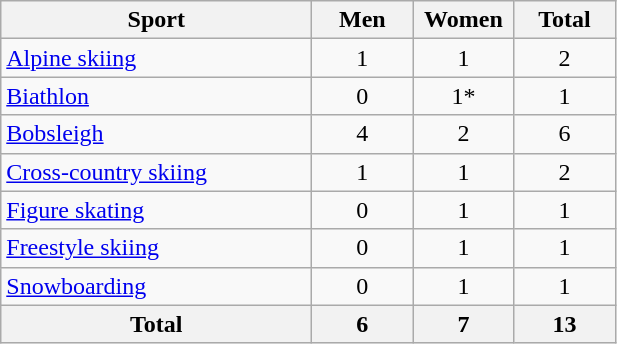<table class="wikitable sortable" style="text-align:center;">
<tr>
<th width=200>Sport</th>
<th width=60>Men</th>
<th width=60>Women</th>
<th width=60>Total</th>
</tr>
<tr>
<td align=left><a href='#'>Alpine skiing</a></td>
<td>1</td>
<td>1</td>
<td>2</td>
</tr>
<tr>
<td align=left><a href='#'>Biathlon</a></td>
<td>0</td>
<td>1*</td>
<td>1</td>
</tr>
<tr>
<td align=left><a href='#'>Bobsleigh</a></td>
<td>4</td>
<td>2</td>
<td>6</td>
</tr>
<tr>
<td align=left><a href='#'>Cross-country skiing</a></td>
<td>1</td>
<td>1</td>
<td>2</td>
</tr>
<tr>
<td align=left><a href='#'>Figure skating</a></td>
<td>0</td>
<td>1</td>
<td>1</td>
</tr>
<tr>
<td align=left><a href='#'>Freestyle skiing</a></td>
<td>0</td>
<td>1</td>
<td>1</td>
</tr>
<tr>
<td align=left><a href='#'>Snowboarding</a></td>
<td>0</td>
<td>1</td>
<td>1</td>
</tr>
<tr>
<th>Total</th>
<th>6</th>
<th>7</th>
<th>13</th>
</tr>
</table>
